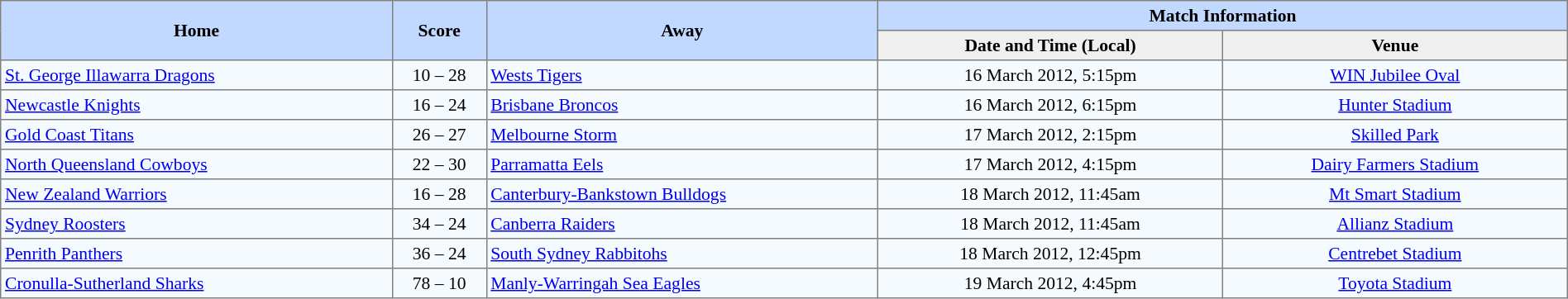<table border="1" cellpadding="3" cellspacing="0" style="border-collapse:collapse; font-size:90%; width:100%;">
<tr bgcolor=#C1D8FF>
<th rowspan=2 width=25%>Home</th>
<th rowspan=2 width=6%>Score</th>
<th rowspan=2 width=25%>Away</th>
<th colspan=6>Match Information</th>
</tr>
<tr bgcolor=#EFEFEF>
<th width=22%>Date and Time (Local)</th>
<th width=22%>Venue</th>
</tr>
<tr style="text-align:center; background:#f5faff;">
<td align=left> <a href='#'>St. George Illawarra Dragons</a></td>
<td>10 – 28</td>
<td align=left> <a href='#'>Wests Tigers</a></td>
<td>16 March 2012, 5:15pm</td>
<td><a href='#'>WIN Jubilee Oval</a></td>
</tr>
<tr style="text-align:center; background:#f5faff;">
<td align=left> <a href='#'>Newcastle Knights</a></td>
<td>16 – 24</td>
<td align=left> <a href='#'>Brisbane Broncos</a></td>
<td>16 March 2012, 6:15pm</td>
<td><a href='#'>Hunter Stadium</a></td>
</tr>
<tr style="text-align:center; background:#f5faff;">
<td align=left> <a href='#'>Gold Coast Titans</a></td>
<td>26 – 27</td>
<td align=left> <a href='#'>Melbourne Storm</a></td>
<td>17 March 2012, 2:15pm</td>
<td><a href='#'>Skilled Park</a></td>
</tr>
<tr style="text-align:center; background:#f5faff;">
<td align=left> <a href='#'>North Queensland Cowboys</a></td>
<td>22 – 30</td>
<td align=left> <a href='#'>Parramatta Eels</a></td>
<td>17 March 2012, 4:15pm</td>
<td><a href='#'>Dairy Farmers Stadium</a></td>
</tr>
<tr style="text-align:center; background:#f5faff;">
<td align=left> <a href='#'>New Zealand Warriors</a></td>
<td>16 – 28</td>
<td align=left> <a href='#'>Canterbury-Bankstown Bulldogs</a></td>
<td>18 March 2012, 11:45am</td>
<td><a href='#'>Mt Smart Stadium</a></td>
</tr>
<tr style="text-align:center; background:#f5faff;">
<td align=left> <a href='#'>Sydney Roosters</a></td>
<td>34 – 24</td>
<td align=left> <a href='#'>Canberra Raiders</a></td>
<td>18 March 2012, 11:45am</td>
<td><a href='#'>Allianz Stadium</a></td>
</tr>
<tr style="text-align:center; background:#f5faff;">
<td align=left> <a href='#'>Penrith Panthers</a></td>
<td>36 – 24</td>
<td align=left> <a href='#'>South Sydney Rabbitohs</a></td>
<td>18 March 2012, 12:45pm</td>
<td><a href='#'>Centrebet Stadium</a></td>
</tr>
<tr style="text-align:center; background:#f5faff;">
<td align=left> <a href='#'>Cronulla-Sutherland Sharks</a></td>
<td>78 – 10</td>
<td align=left> <a href='#'>Manly-Warringah Sea Eagles</a></td>
<td>19 March 2012, 4:45pm</td>
<td><a href='#'>Toyota Stadium</a></td>
</tr>
</table>
